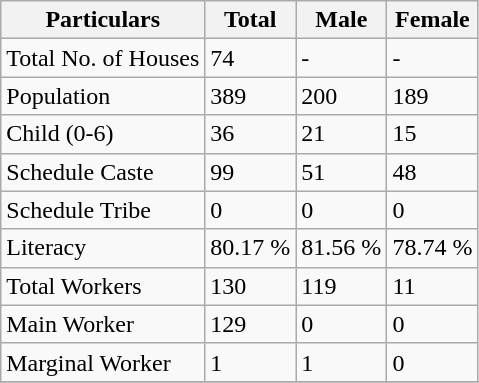<table class="wikitable sortable">
<tr>
<th>Particulars</th>
<th>Total</th>
<th>Male</th>
<th>Female</th>
</tr>
<tr>
<td>Total No. of Houses</td>
<td>74</td>
<td>-</td>
<td>-</td>
</tr>
<tr>
<td>Population</td>
<td>389</td>
<td>200</td>
<td>189</td>
</tr>
<tr>
<td>Child (0-6)</td>
<td>36</td>
<td>21</td>
<td>15</td>
</tr>
<tr>
<td>Schedule Caste</td>
<td>99</td>
<td>51</td>
<td>48</td>
</tr>
<tr>
<td>Schedule Tribe</td>
<td>0</td>
<td>0</td>
<td>0</td>
</tr>
<tr>
<td>Literacy</td>
<td>80.17 %</td>
<td>81.56 %</td>
<td>78.74 %</td>
</tr>
<tr>
<td>Total Workers</td>
<td>130</td>
<td>119</td>
<td>11</td>
</tr>
<tr>
<td>Main Worker</td>
<td>129</td>
<td>0</td>
<td>0</td>
</tr>
<tr>
<td>Marginal Worker</td>
<td>1</td>
<td>1</td>
<td>0</td>
</tr>
<tr>
</tr>
</table>
